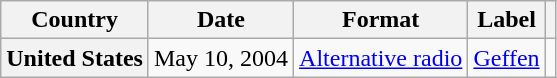<table class="wikitable plainrowheaders">
<tr>
<th scope="col">Country</th>
<th scope="col">Date</th>
<th scope="col">Format</th>
<th scope="col">Label</th>
<th scope="col"></th>
</tr>
<tr>
<th scope="row">United States</th>
<td>May 10, 2004</td>
<td><a href='#'>Alternative radio</a></td>
<td><a href='#'>Geffen</a></td>
<td></td>
</tr>
</table>
